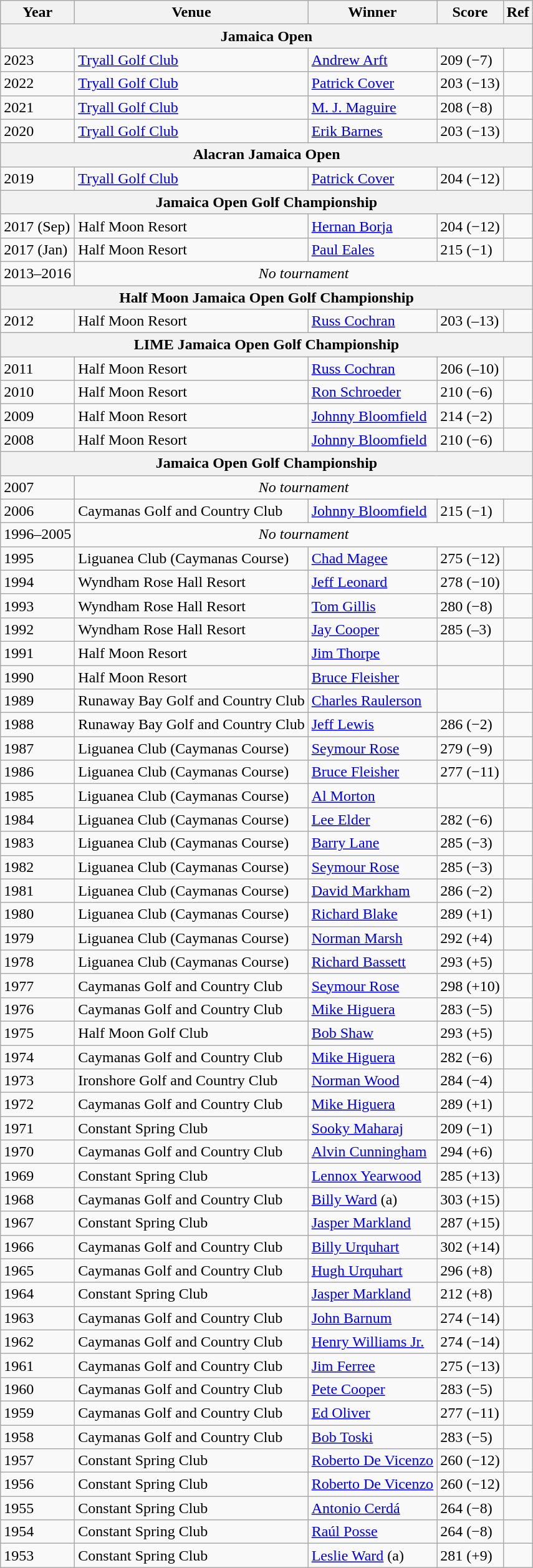<table class=wikitable>
<tr>
<th>Year</th>
<th>Venue</th>
<th>Winner</th>
<th>Score</th>
<th>Ref</th>
</tr>
<tr>
<th colspan=5>Jamaica Open</th>
</tr>
<tr>
<td>2023</td>
<td><a href='#'>Tryall Golf Club</a></td>
<td> <a href='#'>Andrew Arft</a></td>
<td>209 (−7)</td>
<td></td>
</tr>
<tr>
<td>2022</td>
<td><a href='#'>Tryall Golf Club</a></td>
<td> <a href='#'>Patrick Cover</a></td>
<td>203  (−13)</td>
<td></td>
</tr>
<tr>
<td>2021</td>
<td><a href='#'>Tryall Golf Club</a></td>
<td> <a href='#'>M. J. Maguire</a></td>
<td>208 (−8)</td>
<td></td>
</tr>
<tr>
<td>2020</td>
<td><a href='#'>Tryall Golf Club</a></td>
<td> <a href='#'>Erik Barnes</a></td>
<td>203 (−13)</td>
<td></td>
</tr>
<tr>
<th colspan=5>Alacran Jamaica Open</th>
</tr>
<tr>
<td>2019</td>
<td><a href='#'>Tryall Golf Club</a></td>
<td> <a href='#'>Patrick Cover</a></td>
<td>204 (−12)</td>
<td></td>
</tr>
<tr>
<th colspan=5>Jamaica Open Golf Championship</th>
</tr>
<tr>
<td>2017 (Sep)</td>
<td>Half Moon Resort</td>
<td> <a href='#'>Hernan Borja</a></td>
<td>204 (−12)</td>
<td></td>
</tr>
<tr>
<td>2017 (Jan)</td>
<td>Half Moon Resort</td>
<td> <a href='#'>Paul Eales</a></td>
<td>215 (−1)</td>
<td></td>
</tr>
<tr>
<td>2013–2016</td>
<td colspan=4 align=center><em>No tournament</em></td>
</tr>
<tr>
<th colspan=5>Half Moon Jamaica Open Golf Championship</th>
</tr>
<tr>
<td>2012</td>
<td>Half Moon Resort</td>
<td> <a href='#'>Russ Cochran</a></td>
<td>203 (–13)</td>
<td></td>
</tr>
<tr>
<th colspan=5>LIME Jamaica Open Golf Championship</th>
</tr>
<tr>
<td>2011</td>
<td>Half Moon Resort</td>
<td> <a href='#'>Russ Cochran</a></td>
<td>206 (–10)</td>
<td></td>
</tr>
<tr>
<td>2010</td>
<td>Half Moon Resort</td>
<td> <a href='#'>Ron Schroeder</a></td>
<td>210 (−6)</td>
<td></td>
</tr>
<tr>
<td>2009</td>
<td>Half Moon Resort</td>
<td> <a href='#'>Johnny Bloomfield</a></td>
<td>214 (−2)</td>
<td></td>
</tr>
<tr>
<td>2008</td>
<td>Half Moon Resort</td>
<td> <a href='#'>Johnny Bloomfield</a></td>
<td>210 (−6)</td>
<td></td>
</tr>
<tr>
<th colspan=5>Jamaica Open Golf Championship</th>
</tr>
<tr>
<td>2007</td>
<td colspan=4 align=center><em>No tournament</em></td>
</tr>
<tr>
<td>2006</td>
<td>Caymanas Golf and Country Club</td>
<td> <a href='#'>Johnny Bloomfield</a></td>
<td>215 (−1)</td>
<td></td>
</tr>
<tr>
<td>1996–2005</td>
<td colspan=4 align=center><em>No tournament</em></td>
</tr>
<tr>
<td>1995</td>
<td>Liguanea Club (Caymanas Course)</td>
<td> <a href='#'>Chad Magee</a></td>
<td>275 (−12)</td>
<td></td>
</tr>
<tr>
<td>1994</td>
<td>Wyndham Rose Hall Resort</td>
<td> <a href='#'>Jeff Leonard</a></td>
<td>278 (−10)</td>
<td></td>
</tr>
<tr>
<td>1993</td>
<td>Wyndham Rose Hall Resort</td>
<td> <a href='#'>Tom Gillis</a></td>
<td>280 (−8)</td>
<td></td>
</tr>
<tr>
<td>1992</td>
<td>Wyndham Rose Hall Resort</td>
<td> <a href='#'>Jay Cooper</a></td>
<td>285 (–3)</td>
<td></td>
</tr>
<tr>
<td>1991</td>
<td>Half Moon Resort</td>
<td> <a href='#'>Jim Thorpe</a></td>
<td></td>
<td></td>
</tr>
<tr>
<td>1990</td>
<td>Half Moon Resort</td>
<td> <a href='#'>Bruce Fleisher</a></td>
<td></td>
<td></td>
</tr>
<tr>
<td>1989</td>
<td>Runaway Bay Golf and Country Club</td>
<td> <a href='#'>Charles Raulerson</a></td>
<td></td>
<td></td>
</tr>
<tr>
<td>1988</td>
<td>Runaway Bay Golf and Country Club</td>
<td> <a href='#'>Jeff Lewis</a></td>
<td>286 (−2)</td>
<td></td>
</tr>
<tr>
<td>1987</td>
<td>Liguanea Club (Caymanas Course)</td>
<td> <a href='#'>Seymour Rose</a></td>
<td>279 (−9)</td>
<td></td>
</tr>
<tr>
<td>1986</td>
<td>Liguanea Club (Caymanas Course)</td>
<td> <a href='#'>Bruce Fleisher</a></td>
<td>277 (−11)</td>
<td></td>
</tr>
<tr>
<td>1985</td>
<td>Liguanea Club (Caymanas Course)</td>
<td> <a href='#'>Al Morton</a></td>
<td></td>
<td></td>
</tr>
<tr>
<td>1984</td>
<td>Liguanea Club (Caymanas Course)</td>
<td> <a href='#'>Lee Elder</a></td>
<td>282 (−6)</td>
<td></td>
</tr>
<tr>
<td>1983</td>
<td>Liguanea Club (Caymanas Course)</td>
<td> <a href='#'>Barry Lane</a></td>
<td>285 (−3)</td>
<td></td>
</tr>
<tr>
<td>1982</td>
<td>Liguanea Club (Caymanas Course)</td>
<td> <a href='#'>Seymour Rose</a></td>
<td>285 (−3)</td>
<td></td>
</tr>
<tr>
<td>1981</td>
<td>Liguanea Club (Caymanas Course)</td>
<td> <a href='#'>David Markham</a></td>
<td>286 (−2)</td>
<td></td>
</tr>
<tr>
<td>1980</td>
<td>Liguanea Club (Caymanas Course)</td>
<td> <a href='#'>Richard Blake</a></td>
<td>289 (+1) </td>
<td></td>
</tr>
<tr>
<td>1979</td>
<td>Liguanea Club (Caymanas Course)</td>
<td> <a href='#'>Norman Marsh</a></td>
<td>292 (+4) </td>
<td></td>
</tr>
<tr>
<td>1978</td>
<td>Liguanea Club (Caymanas Course)</td>
<td> <a href='#'>Richard Bassett</a></td>
<td>293 (+5)</td>
<td></td>
</tr>
<tr>
<td>1977</td>
<td>Caymanas Golf and Country Club</td>
<td> <a href='#'>Seymour Rose</a></td>
<td>298 (+10)</td>
<td></td>
</tr>
<tr>
<td>1976</td>
<td>Caymanas Golf and Country Club</td>
<td> <a href='#'>Mike Higuera</a></td>
<td>283 (−5)</td>
<td></td>
</tr>
<tr>
<td>1975</td>
<td>Half Moon Golf Club</td>
<td> <a href='#'>Bob Shaw</a></td>
<td>293 (+5)</td>
<td></td>
</tr>
<tr>
<td>1974</td>
<td>Caymanas Golf and Country Club</td>
<td> <a href='#'>Mike Higuera</a></td>
<td>282 (−6)</td>
<td></td>
</tr>
<tr>
<td>1973</td>
<td>Ironshore Golf and Country Club</td>
<td> <a href='#'>Norman Wood</a></td>
<td>284 (−4)</td>
<td></td>
</tr>
<tr>
<td>1972</td>
<td>Caymanas Golf and Country Club</td>
<td> <a href='#'>Mike Higuera</a></td>
<td>289 (+1)</td>
<td></td>
</tr>
<tr>
<td>1971</td>
<td>Constant Spring Club</td>
<td> <a href='#'>Sooky Maharaj</a></td>
<td>209 (−1)</td>
<td></td>
</tr>
<tr>
<td>1970</td>
<td>Caymanas Golf and Country Club</td>
<td> <a href='#'>Alvin Cunningham</a></td>
<td>294 (+6)</td>
<td></td>
</tr>
<tr>
<td>1969</td>
<td>Constant Spring Club</td>
<td> <a href='#'>Lennox Yearwood</a></td>
<td>285 (+13)</td>
<td></td>
</tr>
<tr>
<td>1968</td>
<td>Caymanas Golf and Country Club</td>
<td> <a href='#'>Billy Ward</a> (a)</td>
<td>303 (+15)</td>
<td></td>
</tr>
<tr>
<td>1967</td>
<td>Constant Spring Club</td>
<td> <a href='#'>Jasper Markland</a></td>
<td>287 (+15)</td>
<td></td>
</tr>
<tr>
<td>1966</td>
<td>Caymanas Golf and Country Club</td>
<td> <a href='#'>Billy Urquhart</a></td>
<td>302 (+14)</td>
<td></td>
</tr>
<tr>
<td>1965</td>
<td>Caymanas Golf and Country Club</td>
<td> <a href='#'>Hugh Urquhart</a></td>
<td>296 (+8)</td>
<td></td>
</tr>
<tr>
<td>1964</td>
<td>Constant Spring Club</td>
<td> <a href='#'>Jasper Markland</a></td>
<td>212 (+8)</td>
<td></td>
</tr>
<tr>
<td>1963</td>
<td>Caymanas Golf and Country Club</td>
<td> <a href='#'>John Barnum</a></td>
<td>274 (−14)</td>
<td></td>
</tr>
<tr>
<td>1962</td>
<td>Caymanas Golf and Country Club</td>
<td> <a href='#'>Henry Williams Jr.</a></td>
<td>274 (−14)</td>
<td></td>
</tr>
<tr>
<td>1961</td>
<td>Caymanas Golf and Country Club</td>
<td> <a href='#'>Jim Ferree</a></td>
<td>275 (−13)</td>
<td></td>
</tr>
<tr>
<td>1960</td>
<td>Caymanas Golf and Country Club</td>
<td> <a href='#'>Pete Cooper</a></td>
<td>283 (−5)</td>
<td></td>
</tr>
<tr>
<td>1959</td>
<td>Caymanas Golf and Country Club</td>
<td> <a href='#'>Ed Oliver</a></td>
<td>277 (−11)</td>
<td></td>
</tr>
<tr>
<td>1958</td>
<td>Caymanas Golf and Country Club</td>
<td> <a href='#'>Bob Toski</a></td>
<td>283 (−5) </td>
<td></td>
</tr>
<tr>
<td>1957</td>
<td>Constant Spring Club</td>
<td> <a href='#'>Roberto De Vicenzo</a></td>
<td>260 (−12)</td>
<td></td>
</tr>
<tr>
<td>1956</td>
<td>Constant Spring Club</td>
<td> <a href='#'>Roberto De Vicenzo</a></td>
<td>260 (−12)</td>
<td></td>
</tr>
<tr>
<td>1955</td>
<td>Constant Spring Club</td>
<td> <a href='#'>Antonio Cerdá</a></td>
<td>264 (−8)</td>
<td></td>
</tr>
<tr>
<td>1954</td>
<td>Constant Spring Club</td>
<td> <a href='#'>Raúl Posse</a></td>
<td>264 (−8)</td>
<td></td>
</tr>
<tr>
<td>1953</td>
<td>Constant Spring Club</td>
<td> <a href='#'>Leslie Ward</a> (a)</td>
<td>281 (+9)</td>
<td></td>
</tr>
</table>
